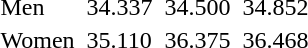<table>
<tr>
<td>Men</td>
<td></td>
<td>34.337</td>
<td></td>
<td>34.500</td>
<td></td>
<td>34.852</td>
</tr>
<tr>
<td>Women</td>
<td></td>
<td>35.110</td>
<td></td>
<td>36.375</td>
<td></td>
<td>36.468</td>
</tr>
</table>
